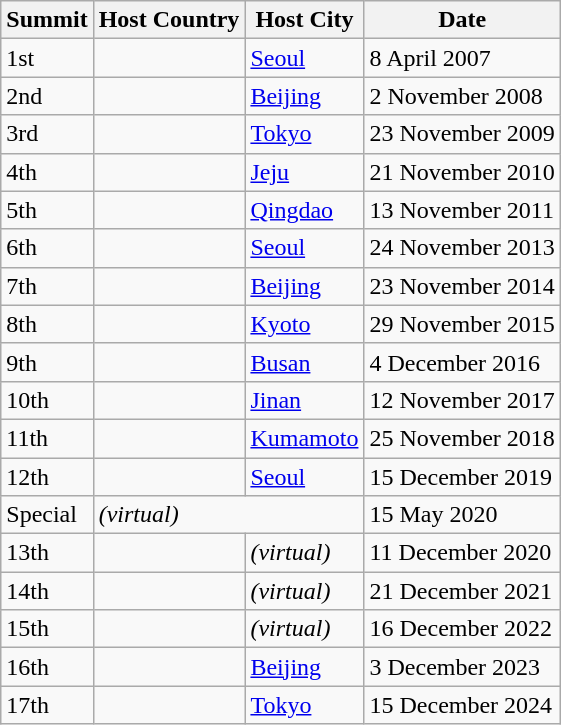<table class="wikitable">
<tr>
<th>Summit</th>
<th>Host Country</th>
<th>Host City</th>
<th>Date</th>
</tr>
<tr>
<td>1st</td>
<td></td>
<td><a href='#'>Seoul</a></td>
<td>8 April 2007</td>
</tr>
<tr>
<td>2nd</td>
<td></td>
<td><a href='#'>Beijing</a></td>
<td>2 November 2008</td>
</tr>
<tr>
<td>3rd</td>
<td></td>
<td><a href='#'>Tokyo</a></td>
<td>23 November 2009</td>
</tr>
<tr>
<td>4th</td>
<td></td>
<td><a href='#'>Jeju</a></td>
<td>21 November 2010</td>
</tr>
<tr>
<td>5th</td>
<td></td>
<td><a href='#'>Qingdao</a></td>
<td>13 November 2011</td>
</tr>
<tr>
<td>6th</td>
<td></td>
<td><a href='#'>Seoul</a></td>
<td>24 November 2013</td>
</tr>
<tr>
<td>7th</td>
<td></td>
<td><a href='#'>Beijing</a></td>
<td>23 November 2014</td>
</tr>
<tr>
<td>8th</td>
<td></td>
<td><a href='#'>Kyoto</a></td>
<td>29 November 2015</td>
</tr>
<tr>
<td>9th</td>
<td></td>
<td><a href='#'>Busan</a></td>
<td>4 December 2016</td>
</tr>
<tr>
<td>10th</td>
<td></td>
<td><a href='#'>Jinan</a></td>
<td>12 November 2017</td>
</tr>
<tr>
<td>11th</td>
<td></td>
<td><a href='#'>Kumamoto</a></td>
<td>25 November 2018</td>
</tr>
<tr>
<td>12th</td>
<td></td>
<td><a href='#'>Seoul</a></td>
<td>15 December 2019</td>
</tr>
<tr>
<td>Special</td>
<td colspan=2><em>(virtual)</em></td>
<td>15 May 2020</td>
</tr>
<tr>
<td>13th</td>
<td></td>
<td><em>(virtual)</em></td>
<td>11 December 2020</td>
</tr>
<tr>
<td>14th</td>
<td></td>
<td><em>(virtual)</em></td>
<td>21 December 2021</td>
</tr>
<tr>
<td>15th</td>
<td></td>
<td><em>(virtual)</em></td>
<td>16 December 2022</td>
</tr>
<tr>
<td>16th</td>
<td></td>
<td><a href='#'>Beijing</a></td>
<td>3 December 2023</td>
</tr>
<tr>
<td>17th</td>
<td></td>
<td><a href='#'>Tokyo</a></td>
<td>15 December 2024</td>
</tr>
</table>
